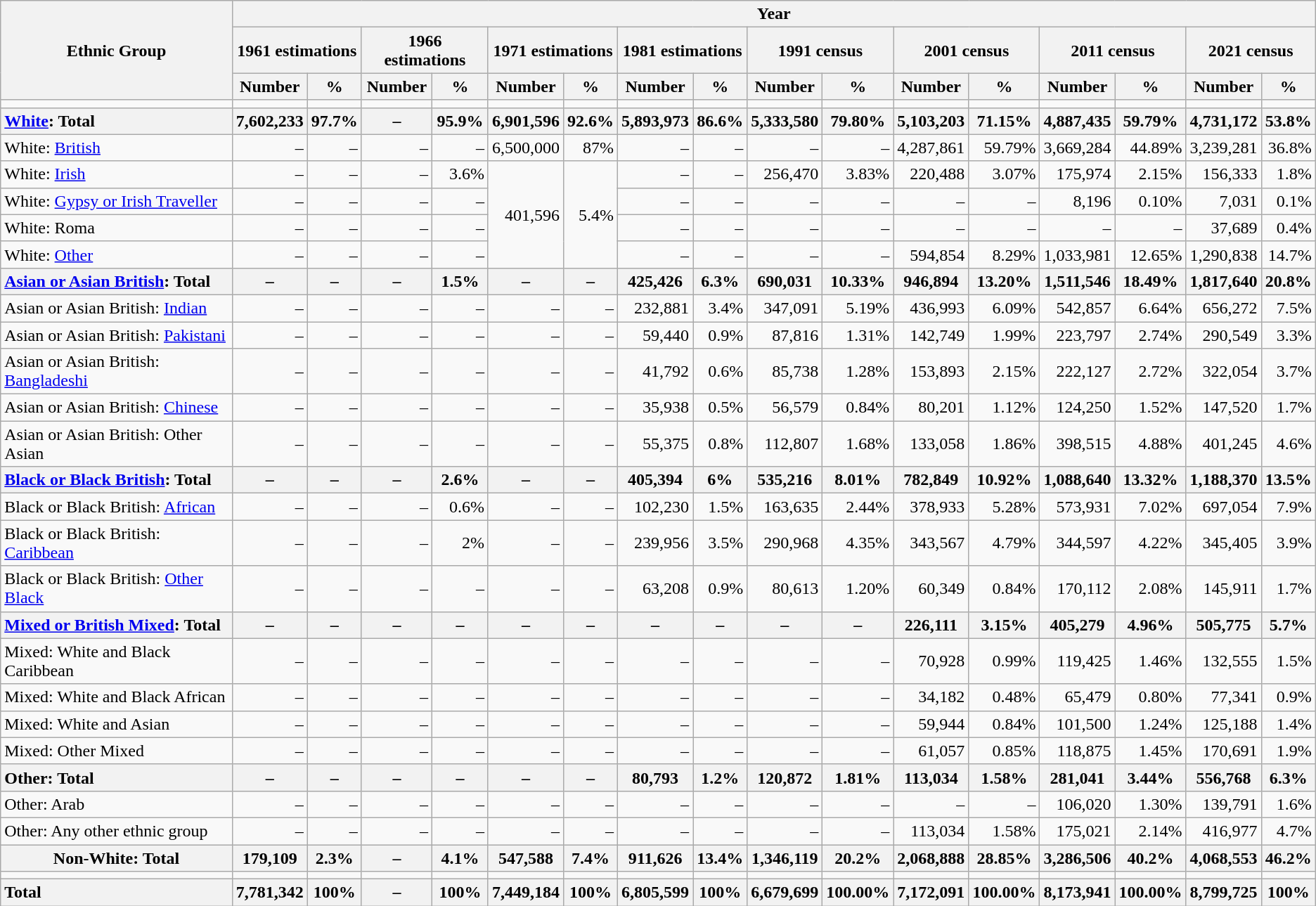<table class="wikitable sortable" style="text-align:right">
<tr>
<th rowspan="3">Ethnic Group</th>
<th colspan="16">Year</th>
</tr>
<tr>
<th colspan="2">1961 estimations</th>
<th colspan="2">1966 estimations</th>
<th colspan="2">1971 estimations</th>
<th colspan="2">1981 estimations</th>
<th colspan="2" scope="col">1991 census</th>
<th colspan="2" scope="col">2001 census</th>
<th colspan="2" scope="col">2011 census</th>
<th colspan="2">2021 census</th>
</tr>
<tr>
<th>Number</th>
<th>%</th>
<th>Number</th>
<th>%</th>
<th>Number</th>
<th>%</th>
<th>Number</th>
<th>%</th>
<th scope="col">Number</th>
<th scope="col">%</th>
<th scope="col">Number</th>
<th scope="col">%</th>
<th scope="col">Number</th>
<th scope="col">%</th>
<th>Number</th>
<th>%</th>
</tr>
<tr>
<td></td>
<td></td>
<td></td>
<td></td>
<td></td>
<td></td>
<td></td>
<td></td>
<td></td>
<td></td>
<td></td>
<td></td>
<td></td>
<td></td>
<td></td>
<td></td>
<td></td>
</tr>
<tr>
<th scope="row" style="text-align:left"><a href='#'>White</a>: Total</th>
<th>7,602,233</th>
<th>97.7%</th>
<th>–</th>
<th>95.9%</th>
<th>6,901,596</th>
<th>92.6%</th>
<th>5,893,973</th>
<th>86.6%</th>
<th>5,333,580</th>
<th>79.80%</th>
<th>5,103,203</th>
<th>71.15%</th>
<th>4,887,435</th>
<th>59.79%</th>
<th>4,731,172</th>
<th>53.8%</th>
</tr>
<tr>
<td scope="row" style="text-align:left">White: <a href='#'>British</a></td>
<td>–</td>
<td>–</td>
<td>–</td>
<td>–</td>
<td>6,500,000</td>
<td>87%</td>
<td>–</td>
<td>–</td>
<td>–</td>
<td>–</td>
<td>4,287,861</td>
<td>59.79%</td>
<td>3,669,284</td>
<td>44.89%</td>
<td>3,239,281</td>
<td>36.8%</td>
</tr>
<tr>
<td scope="row" style="text-align:left">White: <a href='#'>Irish</a></td>
<td>–</td>
<td>–</td>
<td>–</td>
<td>3.6%</td>
<td rowspan="4">401,596</td>
<td rowspan="4">5.4%</td>
<td>–</td>
<td>–</td>
<td>256,470</td>
<td>3.83%</td>
<td>220,488</td>
<td>3.07%</td>
<td>175,974</td>
<td>2.15%</td>
<td>156,333</td>
<td>1.8%</td>
</tr>
<tr>
<td scope="row" style="text-align:left">White: <a href='#'>Gypsy or Irish Traveller</a></td>
<td>–</td>
<td>–</td>
<td>–</td>
<td>–</td>
<td>–</td>
<td>–</td>
<td>–</td>
<td>–</td>
<td>–</td>
<td>–</td>
<td>8,196</td>
<td>0.10%</td>
<td>7,031</td>
<td>0.1%</td>
</tr>
<tr>
<td scope="row" style="text-align:left">White: Roma</td>
<td>–</td>
<td>–</td>
<td>–</td>
<td>–</td>
<td>–</td>
<td>–</td>
<td>–</td>
<td>–</td>
<td>–</td>
<td>–</td>
<td>–</td>
<td>–</td>
<td>37,689</td>
<td>0.4%</td>
</tr>
<tr>
<td scope="row" style="text-align:left">White: <a href='#'>Other</a></td>
<td>–</td>
<td>–</td>
<td>–</td>
<td>–</td>
<td>–</td>
<td>–</td>
<td>–</td>
<td>–</td>
<td>594,854</td>
<td>8.29%</td>
<td>1,033,981</td>
<td>12.65%</td>
<td>1,290,838</td>
<td>14.7%</td>
</tr>
<tr>
<th scope="row" style="text-align:left"><a href='#'>Asian or Asian British</a>: Total</th>
<th>–</th>
<th>–</th>
<th>–</th>
<th>1.5%</th>
<th>–</th>
<th>–</th>
<th>425,426</th>
<th>6.3%</th>
<th>690,031</th>
<th>10.33%</th>
<th>946,894</th>
<th>13.20%</th>
<th>1,511,546</th>
<th>18.49%</th>
<th>1,817,640</th>
<th>20.8%</th>
</tr>
<tr>
<td scope="row" style="text-align:left">Asian or Asian British: <a href='#'>Indian</a></td>
<td>–</td>
<td>–</td>
<td>–</td>
<td>–</td>
<td>–</td>
<td>–</td>
<td>232,881</td>
<td>3.4%</td>
<td>347,091</td>
<td>5.19%</td>
<td>436,993</td>
<td>6.09%</td>
<td>542,857</td>
<td>6.64%</td>
<td>656,272</td>
<td>7.5%</td>
</tr>
<tr>
<td scope="row" style="text-align:left">Asian or Asian British: <a href='#'>Pakistani</a></td>
<td>–</td>
<td>–</td>
<td>–</td>
<td>–</td>
<td>–</td>
<td>–</td>
<td>59,440</td>
<td>0.9%</td>
<td>87,816</td>
<td>1.31%</td>
<td>142,749</td>
<td>1.99%</td>
<td>223,797</td>
<td>2.74%</td>
<td>290,549</td>
<td>3.3%</td>
</tr>
<tr>
<td scope="row" style="text-align:left">Asian or Asian British: <a href='#'>Bangladeshi</a></td>
<td>–</td>
<td>–</td>
<td>–</td>
<td>–</td>
<td>–</td>
<td>–</td>
<td>41,792</td>
<td>0.6%</td>
<td>85,738</td>
<td>1.28%</td>
<td>153,893</td>
<td>2.15%</td>
<td>222,127</td>
<td>2.72%</td>
<td>322,054</td>
<td>3.7%</td>
</tr>
<tr>
<td scope="row" style="text-align:left">Asian or Asian British: <a href='#'>Chinese</a></td>
<td>–</td>
<td>–</td>
<td>–</td>
<td>–</td>
<td>–</td>
<td>–</td>
<td>35,938</td>
<td>0.5%</td>
<td>56,579</td>
<td>0.84%</td>
<td>80,201</td>
<td>1.12%</td>
<td>124,250</td>
<td>1.52%</td>
<td>147,520</td>
<td>1.7%</td>
</tr>
<tr>
<td scope="row" style="text-align:left">Asian or Asian British: Other Asian</td>
<td>–</td>
<td>–</td>
<td>–</td>
<td>–</td>
<td>–</td>
<td>–</td>
<td>55,375</td>
<td>0.8%</td>
<td>112,807</td>
<td>1.68%</td>
<td>133,058</td>
<td>1.86%</td>
<td>398,515</td>
<td>4.88%</td>
<td>401,245</td>
<td>4.6%</td>
</tr>
<tr>
<th scope="row" style="text-align:left"><a href='#'>Black or Black British</a>: Total</th>
<th>–</th>
<th>–</th>
<th>–</th>
<th>2.6%</th>
<th>–</th>
<th>–</th>
<th>405,394</th>
<th>6%</th>
<th>535,216</th>
<th>8.01%</th>
<th>782,849</th>
<th>10.92%</th>
<th>1,088,640</th>
<th>13.32%</th>
<th>1,188,370</th>
<th>13.5%</th>
</tr>
<tr>
<td scope="row" style="text-align:left">Black or Black British: <a href='#'>African</a></td>
<td>–</td>
<td>–</td>
<td>–</td>
<td>0.6%</td>
<td>–</td>
<td>–</td>
<td>102,230</td>
<td>1.5%</td>
<td>163,635</td>
<td>2.44%</td>
<td>378,933</td>
<td>5.28%</td>
<td>573,931</td>
<td>7.02%</td>
<td>697,054</td>
<td>7.9%</td>
</tr>
<tr>
<td scope="row" style="text-align:left">Black or Black British: <a href='#'>Caribbean</a></td>
<td>–</td>
<td>–</td>
<td>–</td>
<td>2%</td>
<td>–</td>
<td>–</td>
<td>239,956</td>
<td>3.5%</td>
<td>290,968</td>
<td>4.35%</td>
<td>343,567</td>
<td>4.79%</td>
<td>344,597</td>
<td>4.22%</td>
<td>345,405</td>
<td>3.9%</td>
</tr>
<tr>
<td scope="row" style="text-align:left">Black or Black British: <a href='#'>Other Black</a></td>
<td>–</td>
<td>–</td>
<td>–</td>
<td>–</td>
<td>–</td>
<td>–</td>
<td>63,208</td>
<td>0.9%</td>
<td>80,613</td>
<td>1.20%</td>
<td>60,349</td>
<td>0.84%</td>
<td>170,112</td>
<td>2.08%</td>
<td>145,911</td>
<td>1.7%</td>
</tr>
<tr>
<th scope="row" style="text-align:left"><a href='#'>Mixed or British Mixed</a>: Total</th>
<th>–</th>
<th>–</th>
<th>–</th>
<th>–</th>
<th>–</th>
<th>–</th>
<th>–</th>
<th>–</th>
<th>–</th>
<th>–</th>
<th>226,111</th>
<th>3.15%</th>
<th>405,279</th>
<th>4.96%</th>
<th>505,775</th>
<th>5.7%</th>
</tr>
<tr>
<td scope="row" style="text-align:left">Mixed: White and Black Caribbean</td>
<td>–</td>
<td>–</td>
<td>–</td>
<td>–</td>
<td>–</td>
<td>–</td>
<td>–</td>
<td>–</td>
<td>–</td>
<td>–</td>
<td>70,928</td>
<td>0.99%</td>
<td>119,425</td>
<td>1.46%</td>
<td>132,555</td>
<td>1.5%</td>
</tr>
<tr>
<td scope="row" style="text-align:left">Mixed: White and Black African</td>
<td>–</td>
<td>–</td>
<td>–</td>
<td>–</td>
<td>–</td>
<td>–</td>
<td>–</td>
<td>–</td>
<td>–</td>
<td>–</td>
<td>34,182</td>
<td>0.48%</td>
<td>65,479</td>
<td>0.80%</td>
<td>77,341</td>
<td>0.9%</td>
</tr>
<tr>
<td scope="row" style="text-align:left">Mixed: White and Asian</td>
<td>–</td>
<td>–</td>
<td>–</td>
<td>–</td>
<td>–</td>
<td>–</td>
<td>–</td>
<td>–</td>
<td>–</td>
<td>–</td>
<td>59,944</td>
<td>0.84%</td>
<td>101,500</td>
<td>1.24%</td>
<td>125,188</td>
<td>1.4%</td>
</tr>
<tr>
<td scope="row" style="text-align:left">Mixed: Other Mixed</td>
<td>–</td>
<td>–</td>
<td>–</td>
<td>–</td>
<td>–</td>
<td>–</td>
<td>–</td>
<td>–</td>
<td>–</td>
<td>–</td>
<td>61,057</td>
<td>0.85%</td>
<td>118,875</td>
<td>1.45%</td>
<td>170,691</td>
<td>1.9%</td>
</tr>
<tr>
<th scope="row" style="text-align:left">Other: Total</th>
<th>–</th>
<th>–</th>
<th>–</th>
<th>–</th>
<th>–</th>
<th>–</th>
<th>80,793</th>
<th>1.2%</th>
<th>120,872</th>
<th>1.81%</th>
<th>113,034</th>
<th>1.58%</th>
<th>281,041</th>
<th>3.44%</th>
<th>556,768</th>
<th>6.3%</th>
</tr>
<tr>
<td scope="row" style="text-align:left">Other: Arab</td>
<td>–</td>
<td>–</td>
<td>–</td>
<td>–</td>
<td>–</td>
<td>–</td>
<td>–</td>
<td>–</td>
<td>–</td>
<td>–</td>
<td>–</td>
<td>–</td>
<td>106,020</td>
<td>1.30%</td>
<td>139,791</td>
<td>1.6%</td>
</tr>
<tr>
<td scope="row" style="text-align:left">Other: Any other ethnic group</td>
<td>–</td>
<td>–</td>
<td>–</td>
<td>–</td>
<td>–</td>
<td>–</td>
<td>–</td>
<td>–</td>
<td>–</td>
<td>–</td>
<td>113,034</td>
<td>1.58%</td>
<td>175,021</td>
<td>2.14%</td>
<td>416,977</td>
<td>4.7%</td>
</tr>
<tr>
<th>Non-White: Total</th>
<th>179,109</th>
<th>2.3%</th>
<th>–</th>
<th>4.1%</th>
<th>547,588</th>
<th>7.4%</th>
<th>911,626</th>
<th>13.4%</th>
<th>1,346,119</th>
<th>20.2%</th>
<th>2,068,888</th>
<th>28.85%</th>
<th>3,286,506</th>
<th>40.2%</th>
<th>4,068,553</th>
<th>46.2%</th>
</tr>
<tr>
<td></td>
<td></td>
<td></td>
<td></td>
<td></td>
<td></td>
<td></td>
<td></td>
<td></td>
<td></td>
<td></td>
<td></td>
<td></td>
<td></td>
<td></td>
<td></td>
<td></td>
</tr>
<tr>
<th scope="row" style="text-align:left">Total</th>
<th>7,781,342</th>
<th>100%</th>
<th>–</th>
<th>100%</th>
<th>7,449,184</th>
<th>100%</th>
<th>6,805,599</th>
<th>100%</th>
<th>6,679,699</th>
<th>100.00%</th>
<th>7,172,091</th>
<th>100.00%</th>
<th>8,173,941</th>
<th>100.00%</th>
<th>8,799,725</th>
<th>100%</th>
</tr>
</table>
